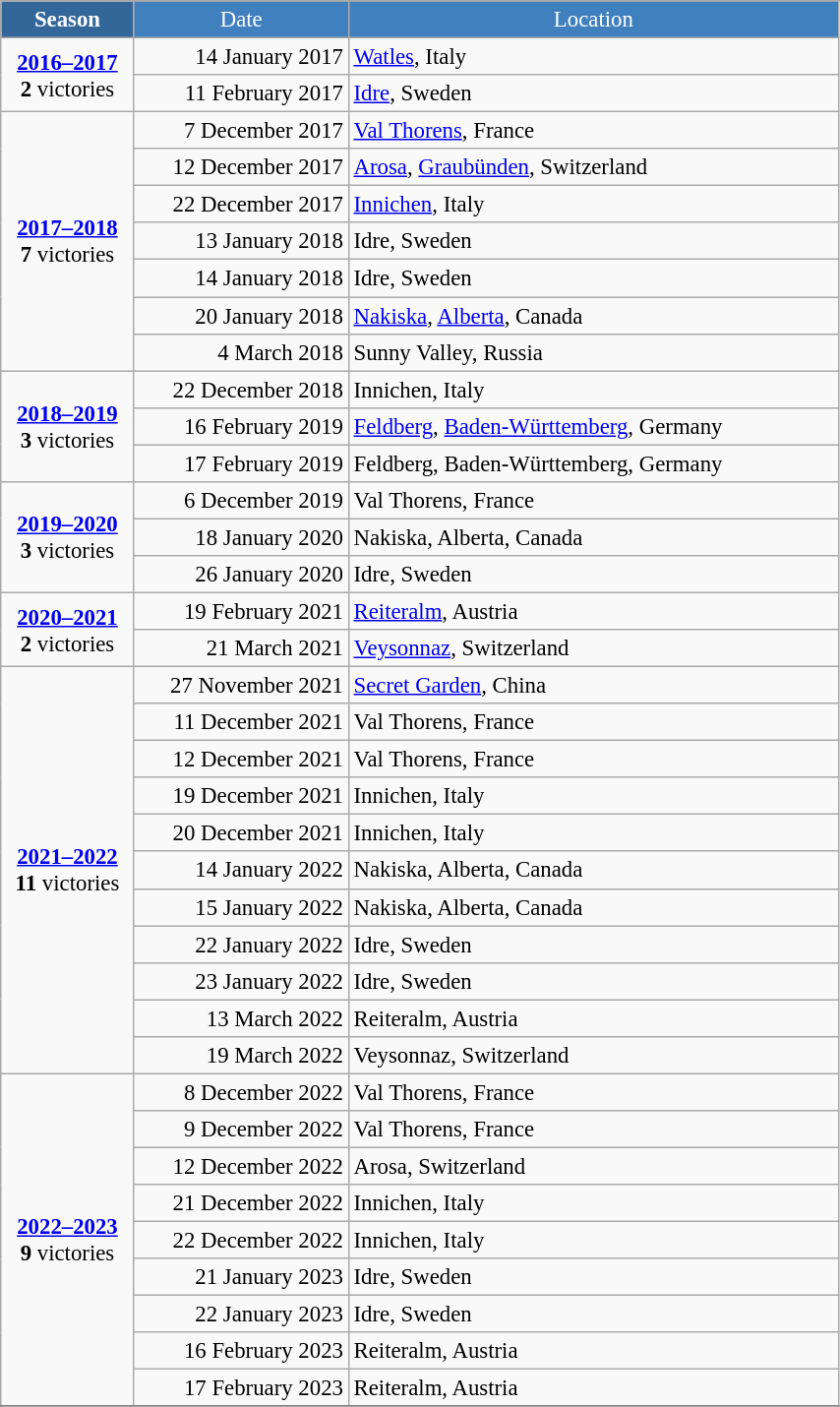<table class="wikitable"  style="font-size:95%; text-align:center; border:gray solid 1px; width:45%;">
<tr style="background:#369; color:white;">
<td rowspan="2" style="width:5%;"><strong>Season</strong></td>
</tr>
<tr style="background:#4180be; color:white;">
<td width="12%">Date</td>
<td width="28%">Location</td>
</tr>
<tr>
<td rowspan="2" style="text-align:center;"><strong><a href='#'>2016–2017</a></strong> <br> <strong>2</strong> victories</td>
<td align=right>14 January 2017</td>
<td align=left> <a href='#'>Watles</a>, Italy</td>
</tr>
<tr>
<td align=right>11 February 2017</td>
<td align=left> <a href='#'>Idre</a>, Sweden</td>
</tr>
<tr>
<td rowspan="7" style="text-align:center;"><strong><a href='#'>2017–2018</a></strong> <br> <strong>7</strong> victories</td>
<td align=right>7 December 2017</td>
<td align=left> <a href='#'>Val Thorens</a>, France</td>
</tr>
<tr>
<td align=right>12 December 2017</td>
<td align=left> <a href='#'>Arosa</a>, <a href='#'>Graubünden</a>, Switzerland</td>
</tr>
<tr>
<td align=right>22 December 2017</td>
<td align=left> <a href='#'>Innichen</a>, Italy</td>
</tr>
<tr>
<td align=right>13 January 2018</td>
<td align=left> Idre, Sweden</td>
</tr>
<tr>
<td align=right>14 January 2018</td>
<td align=left> Idre, Sweden</td>
</tr>
<tr>
<td align=right>20 January 2018</td>
<td align=left> <a href='#'>Nakiska</a>, <a href='#'>Alberta</a>, Canada</td>
</tr>
<tr>
<td align=right>4 March 2018</td>
<td align=left> Sunny Valley, Russia</td>
</tr>
<tr>
<td rowspan="3" style="text-align:center;"><strong><a href='#'>2018–2019</a></strong> <br> <strong>3</strong> victories</td>
<td align=right>22 December 2018</td>
<td align=left> Innichen, Italy</td>
</tr>
<tr>
<td align=right>16 February 2019</td>
<td align=left> <a href='#'>Feldberg</a>, <a href='#'>Baden-Württemberg</a>, Germany</td>
</tr>
<tr>
<td align=right>17 February 2019</td>
<td align=left> Feldberg, Baden-Württemberg, Germany</td>
</tr>
<tr>
<td rowspan="3" style="text-align:center;"><strong><a href='#'>2019–2020</a></strong> <br> <strong>3</strong> victories</td>
<td align=right>6 December 2019</td>
<td align=left> Val Thorens, France</td>
</tr>
<tr>
<td align=right>18 January 2020</td>
<td align=left> Nakiska, Alberta, Canada</td>
</tr>
<tr>
<td align=right>26 January 2020</td>
<td align=left> Idre, Sweden</td>
</tr>
<tr>
<td rowspan="2" style="text-align:center;"><strong><a href='#'>2020–2021</a></strong> <br> <strong>2</strong> victories</td>
<td align=right>19 February 2021</td>
<td align=left> <a href='#'>Reiteralm</a>, Austria</td>
</tr>
<tr>
<td align=right>21 March 2021</td>
<td align=left> <a href='#'>Veysonnaz</a>, Switzerland</td>
</tr>
<tr>
<td rowspan="11" style="text-align:center;"><strong><a href='#'>2021–2022</a></strong> <br> <strong>11</strong> victories</td>
<td align=right>27 November 2021</td>
<td align=left> <a href='#'>Secret Garden</a>, China</td>
</tr>
<tr>
<td align=right>11 December 2021</td>
<td align=left> Val Thorens, France</td>
</tr>
<tr>
<td align=right>12 December 2021</td>
<td align=left> Val Thorens, France</td>
</tr>
<tr>
<td align=right>19 December 2021</td>
<td align=left> Innichen, Italy</td>
</tr>
<tr>
<td align=right>20 December 2021</td>
<td align=left> Innichen, Italy</td>
</tr>
<tr>
<td align=right>14 January 2022</td>
<td align=left> Nakiska, Alberta, Canada</td>
</tr>
<tr>
<td align=right>15 January 2022</td>
<td align=left> Nakiska, Alberta, Canada</td>
</tr>
<tr>
<td align=right>22 January 2022</td>
<td align=left> Idre, Sweden</td>
</tr>
<tr>
<td align=right>23 January 2022</td>
<td align=left> Idre, Sweden</td>
</tr>
<tr>
<td align=right>13 March 2022</td>
<td align=left> Reiteralm, Austria</td>
</tr>
<tr>
<td align=right>19 March 2022</td>
<td align=left> Veysonnaz, Switzerland</td>
</tr>
<tr>
<td rowspan="9" style="text-align:center;"><strong><a href='#'>2022–2023</a></strong> <br> <strong>9</strong> victories</td>
<td align=right>8 December 2022</td>
<td align=left> Val Thorens, France</td>
</tr>
<tr>
<td align=right>9 December 2022</td>
<td align=left> Val Thorens, France</td>
</tr>
<tr>
<td align=right>12 December 2022</td>
<td align=left> Arosa, Switzerland</td>
</tr>
<tr>
<td align=right>21 December 2022</td>
<td align=left> Innichen, Italy</td>
</tr>
<tr>
<td align=right>22 December 2022</td>
<td align=left> Innichen, Italy</td>
</tr>
<tr>
<td align=right>21 January 2023</td>
<td align=left> Idre, Sweden</td>
</tr>
<tr>
<td align=right>22 January 2023</td>
<td align=left> Idre, Sweden</td>
</tr>
<tr>
<td align=right>16 February 2023</td>
<td align=left> Reiteralm, Austria</td>
</tr>
<tr>
<td align=right>17 February 2023</td>
<td align=left> Reiteralm, Austria</td>
</tr>
<tr>
</tr>
</table>
